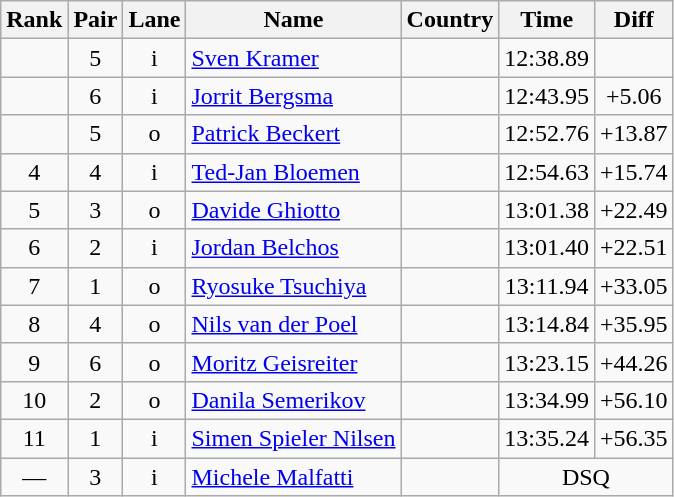<table class="wikitable sortable" style="text-align:center">
<tr>
<th>Rank</th>
<th>Pair</th>
<th>Lane</th>
<th>Name</th>
<th>Country</th>
<th>Time</th>
<th>Diff</th>
</tr>
<tr>
<td></td>
<td>5</td>
<td>i</td>
<td align=left><a href='#'>Sven Kramer</a></td>
<td align=left></td>
<td>12:38.89</td>
<td></td>
</tr>
<tr>
<td></td>
<td>6</td>
<td>i</td>
<td align=left><a href='#'>Jorrit Bergsma</a></td>
<td align=left></td>
<td>12:43.95</td>
<td>+5.06</td>
</tr>
<tr>
<td></td>
<td>5</td>
<td>o</td>
<td align=left><a href='#'>Patrick Beckert</a></td>
<td align=left></td>
<td>12:52.76</td>
<td>+13.87</td>
</tr>
<tr>
<td>4</td>
<td>4</td>
<td>i</td>
<td align=left><a href='#'>Ted-Jan Bloemen</a></td>
<td align=left></td>
<td>12:54.63</td>
<td>+15.74</td>
</tr>
<tr>
<td>5</td>
<td>3</td>
<td>o</td>
<td align=left><a href='#'>Davide Ghiotto</a></td>
<td align=left></td>
<td>13:01.38</td>
<td>+22.49</td>
</tr>
<tr>
<td>6</td>
<td>2</td>
<td>i</td>
<td align=left><a href='#'>Jordan Belchos</a></td>
<td align=left></td>
<td>13:01.40</td>
<td>+22.51</td>
</tr>
<tr>
<td>7</td>
<td>1</td>
<td>o</td>
<td align=left><a href='#'>Ryosuke Tsuchiya</a></td>
<td align=left></td>
<td>13:11.94</td>
<td>+33.05</td>
</tr>
<tr>
<td>8</td>
<td>4</td>
<td>o</td>
<td align=left><a href='#'>Nils van der Poel</a></td>
<td align=left></td>
<td>13:14.84</td>
<td>+35.95</td>
</tr>
<tr>
<td>9</td>
<td>6</td>
<td>o</td>
<td align=left><a href='#'>Moritz Geisreiter</a></td>
<td align=left></td>
<td>13:23.15</td>
<td>+44.26</td>
</tr>
<tr>
<td>10</td>
<td>2</td>
<td>o</td>
<td align=left><a href='#'>Danila Semerikov</a></td>
<td align=left></td>
<td>13:34.99</td>
<td>+56.10</td>
</tr>
<tr>
<td>11</td>
<td>1</td>
<td>i</td>
<td align=left><a href='#'>Simen Spieler Nilsen</a></td>
<td align=left></td>
<td>13:35.24</td>
<td>+56.35</td>
</tr>
<tr>
<td>—</td>
<td>3</td>
<td>i</td>
<td align=left><a href='#'>Michele Malfatti</a></td>
<td align=left></td>
<td colspan=2>DSQ</td>
</tr>
</table>
